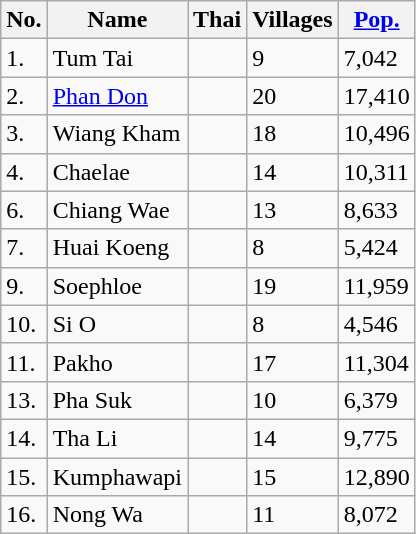<table class="wikitable sortable">
<tr>
<th>No.</th>
<th>Name</th>
<th>Thai</th>
<th>Villages</th>
<th><a href='#'>Pop.</a></th>
</tr>
<tr>
<td>1.</td>
<td>Tum Tai</td>
<td></td>
<td>9</td>
<td>7,042</td>
</tr>
<tr>
<td>2.</td>
<td><a href='#'>Phan Don</a></td>
<td></td>
<td>20</td>
<td>17,410</td>
</tr>
<tr>
<td>3.</td>
<td>Wiang Kham</td>
<td></td>
<td>18</td>
<td>10,496</td>
</tr>
<tr>
<td>4.</td>
<td>Chaelae</td>
<td></td>
<td>14</td>
<td>10,311</td>
</tr>
<tr>
<td>6.</td>
<td>Chiang Wae</td>
<td></td>
<td>13</td>
<td>8,633</td>
</tr>
<tr>
<td>7.</td>
<td>Huai Koeng</td>
<td></td>
<td>8</td>
<td>5,424</td>
</tr>
<tr>
<td>9.</td>
<td>Soephloe</td>
<td></td>
<td>19</td>
<td>11,959</td>
</tr>
<tr>
<td>10.</td>
<td>Si O</td>
<td></td>
<td>8</td>
<td>4,546</td>
</tr>
<tr>
<td>11.</td>
<td>Pakho</td>
<td></td>
<td>17</td>
<td>11,304</td>
</tr>
<tr>
<td>13.</td>
<td>Pha Suk</td>
<td></td>
<td>10</td>
<td>6,379</td>
</tr>
<tr>
<td>14.</td>
<td>Tha Li</td>
<td></td>
<td>14</td>
<td>9,775</td>
</tr>
<tr>
<td>15.</td>
<td>Kumphawapi</td>
<td></td>
<td>15</td>
<td>12,890</td>
</tr>
<tr>
<td>16.</td>
<td>Nong Wa</td>
<td></td>
<td>11</td>
<td>8,072</td>
</tr>
</table>
